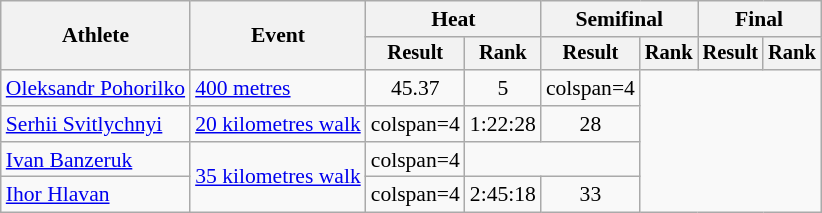<table class="wikitable" style="font-size:90%">
<tr>
<th rowspan="2">Athlete</th>
<th rowspan="2">Event</th>
<th colspan="2">Heat</th>
<th colspan="2">Semifinal</th>
<th colspan="2">Final</th>
</tr>
<tr style="font-size:95%">
<th>Result</th>
<th>Rank</th>
<th>Result</th>
<th>Rank</th>
<th>Result</th>
<th>Rank</th>
</tr>
<tr align=center>
<td align=left><a href='#'>Oleksandr Pohorilko</a></td>
<td align=left><a href='#'>400 metres</a></td>
<td>45.37</td>
<td>5</td>
<td>colspan=4 </td>
</tr>
<tr align=center>
<td align=left><a href='#'>Serhii Svitlychnyi</a></td>
<td align=left><a href='#'>20 kilometres walk</a></td>
<td>colspan=4</td>
<td>1:22:28 </td>
<td>28</td>
</tr>
<tr align=center>
<td align=left><a href='#'>Ivan Banzeruk</a></td>
<td align=left rowspan=2><a href='#'>35 kilometres walk</a></td>
<td>colspan=4</td>
<td colspan=2></td>
</tr>
<tr align=center>
<td align=left><a href='#'>Ihor Hlavan</a></td>
<td>colspan=4</td>
<td>2:45:18</td>
<td>33</td>
</tr>
</table>
